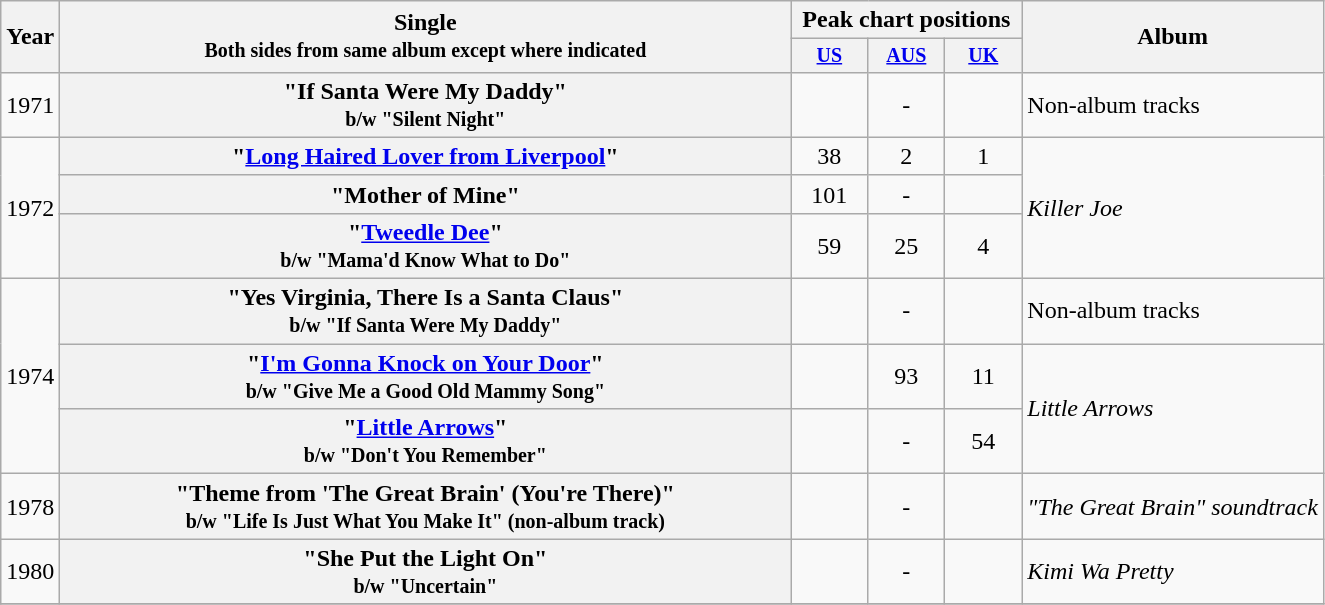<table class="wikitable plainrowheaders" style="text-align:center;">
<tr>
<th rowspan="2">Year</th>
<th rowspan="2" style="width:30em;">Single<br><small>Both sides from same album except where indicated</small></th>
<th colspan="3">Peak chart positions</th>
<th rowspan="2">Album</th>
</tr>
<tr style="font-size:smaller;">
<th width="45"><a href='#'>US</a></th>
<th width="45"><a href='#'>AUS</a></th>
<th width="45"><a href='#'>UK</a></th>
</tr>
<tr>
<td>1971</td>
<th scope="row">"If Santa Were My Daddy"<br><small>b/w "Silent Night"</small></th>
<td></td>
<td>-</td>
<td></td>
<td align="left">Non-album tracks</td>
</tr>
<tr>
<td rowspan="3">1972</td>
<th scope="row">"<a href='#'>Long Haired Lover from Liverpool</a>"</th>
<td>38</td>
<td>2</td>
<td>1</td>
<td rowspan="3" align="left"><em>Killer Joe</em></td>
</tr>
<tr>
<th scope="row">"Mother of Mine"</th>
<td>101</td>
<td>-</td>
<td></td>
</tr>
<tr>
<th scope="row">"<a href='#'>Tweedle Dee</a>"<br><small>b/w "Mama'd Know What to Do"</small></th>
<td>59</td>
<td>25</td>
<td>4</td>
</tr>
<tr>
<td rowspan="3">1974</td>
<th scope="row">"Yes Virginia, There Is a Santa Claus"<br><small>b/w "If Santa Were My Daddy"</small></th>
<td></td>
<td>-</td>
<td></td>
<td align="left">Non-album tracks</td>
</tr>
<tr>
<th scope="row">"<a href='#'>I'm Gonna Knock on Your Door</a>"<br><small>b/w "Give Me a Good Old Mammy Song"</small></th>
<td></td>
<td>93</td>
<td>11</td>
<td rowspan="2" align="left"><em>Little Arrows</em></td>
</tr>
<tr>
<th scope="row">"<a href='#'>Little Arrows</a>"<br><small>b/w "Don't You Remember"</small></th>
<td></td>
<td>-</td>
<td>54</td>
</tr>
<tr>
<td>1978</td>
<th scope="row">"Theme from 'The Great Brain' (You're There)"<br><small>b/w "Life Is Just What You Make It" (non-album track)</small></th>
<td></td>
<td>-</td>
<td></td>
<td align="left"><em>"The Great Brain" soundtrack</em></td>
</tr>
<tr>
<td>1980</td>
<th scope="row">"She Put the Light On"<br><small>b/w "Uncertain"</small></th>
<td></td>
<td>-</td>
<td></td>
<td align="left"><em>Kimi Wa Pretty</em></td>
</tr>
<tr>
</tr>
</table>
